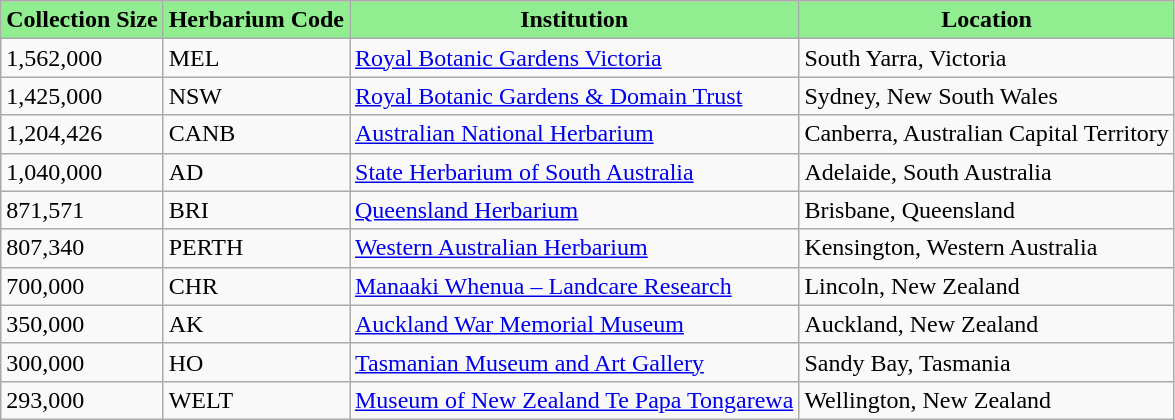<table class="wikitable sortable">
<tr>
<th style="background-color:lightgreen" align="center">Collection Size</th>
<th style="background-color:lightgreen" align="center">Herbarium Code</th>
<th style="background-color:lightgreen" align="center">Institution</th>
<th style="background-color:lightgreen" align="center">Location</th>
</tr>
<tr>
<td>1,562,000</td>
<td>MEL</td>
<td><a href='#'>Royal Botanic Gardens Victoria</a></td>
<td>South Yarra, Victoria</td>
</tr>
<tr>
<td>1,425,000</td>
<td>NSW</td>
<td><a href='#'>Royal Botanic Gardens & Domain Trust</a></td>
<td>Sydney, New South Wales</td>
</tr>
<tr>
<td>1,204,426</td>
<td>CANB</td>
<td><a href='#'>Australian National Herbarium</a></td>
<td>Canberra, Australian Capital Territory</td>
</tr>
<tr>
<td>1,040,000</td>
<td>AD</td>
<td><a href='#'>State Herbarium of South Australia</a></td>
<td>Adelaide, South Australia</td>
</tr>
<tr>
<td>871,571</td>
<td>BRI</td>
<td><a href='#'>Queensland Herbarium</a></td>
<td>Brisbane, Queensland</td>
</tr>
<tr>
<td>807,340</td>
<td>PERTH</td>
<td><a href='#'>Western Australian Herbarium</a></td>
<td>Kensington, Western Australia</td>
</tr>
<tr>
<td>700,000</td>
<td>CHR</td>
<td><a href='#'>Manaaki Whenua – Landcare Research</a></td>
<td>Lincoln, New Zealand</td>
</tr>
<tr>
<td>350,000</td>
<td>AK</td>
<td><a href='#'>Auckland War Memorial Museum</a></td>
<td>Auckland, New Zealand</td>
</tr>
<tr>
<td>300,000</td>
<td>HO</td>
<td><a href='#'>Tasmanian Museum and Art Gallery</a></td>
<td>Sandy Bay, Tasmania</td>
</tr>
<tr>
<td>293,000</td>
<td>WELT</td>
<td><a href='#'>Museum of New Zealand Te Papa Tongarewa</a></td>
<td>Wellington, New Zealand</td>
</tr>
</table>
